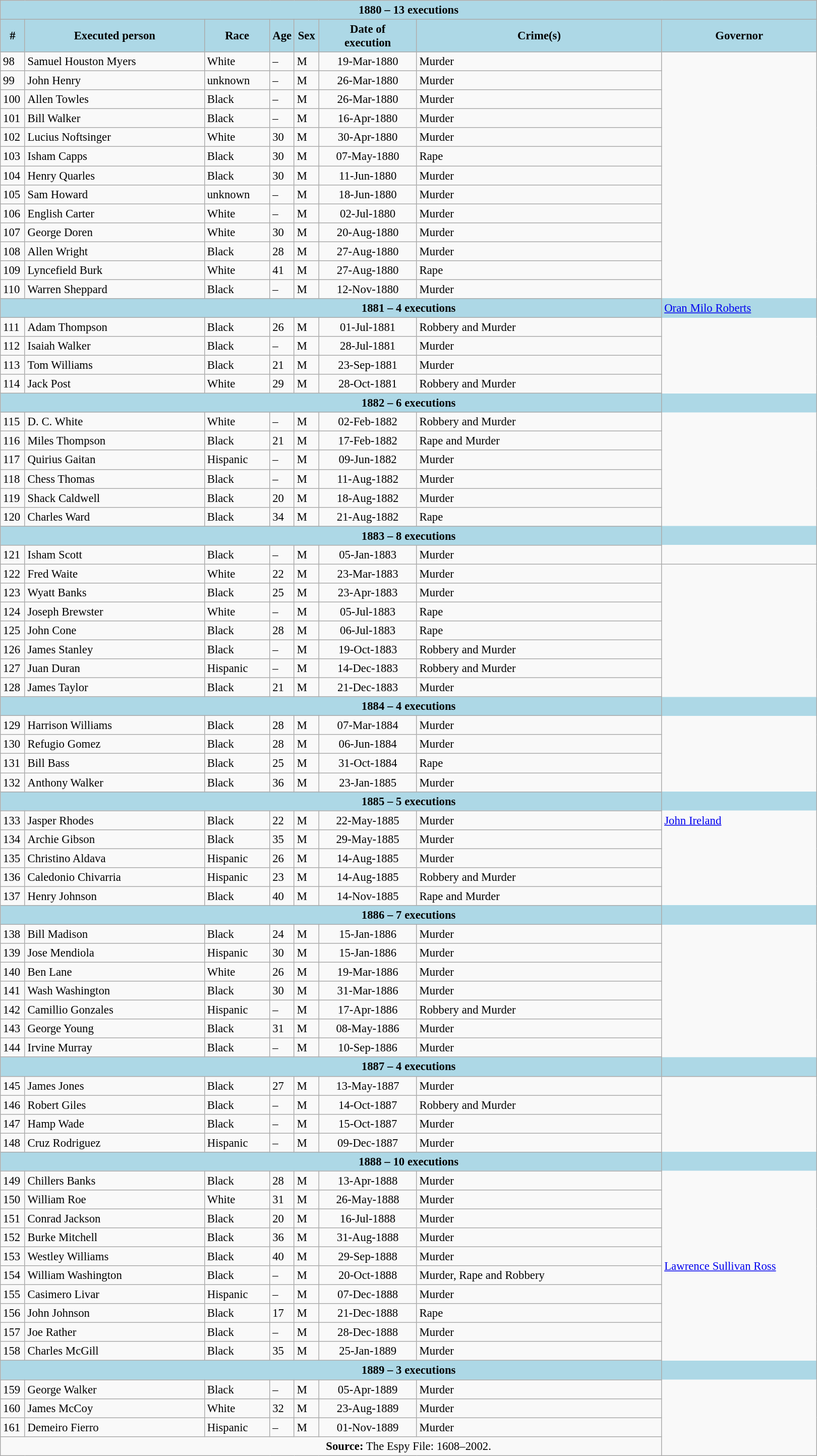<table class="wikitable" style="font-size:95%; ">
<tr>
<th colspan="8" style="background-color:#ADD8E6">1880 – 13 executions</th>
</tr>
<tr>
<th style="background-color:#ADD8E6" width="3%">#</th>
<th style="background-color:#ADD8E6" width="22%">Executed person</th>
<th style="background-color:#ADD8E6" width="8%">Race</th>
<th style="background-color:#ADD8E6" width="3%">Age</th>
<th style="background-color:#ADD8E6" width="3%">Sex</th>
<th style="background-color:#ADD8E6" width="12%">Date of <br>execution</th>
<th style="background-color:#ADD8E6" width="30%">Crime(s)</th>
<th style="background-color:#ADD8E6" width="30%">Governor</th>
</tr>
<tr>
<td>98</td>
<td>Samuel Houston Myers </td>
<td>White</td>
<td>–</td>
<td>M</td>
<td align=center>19-Mar-1880</td>
<td>Murder</td>
<td Rowspan="27"><a href='#'>Oran Milo Roberts</a></td>
</tr>
<tr>
<td>99</td>
<td>John Henry</td>
<td>unknown</td>
<td>–</td>
<td>M</td>
<td align=center>26-Mar-1880</td>
<td>Murder</td>
</tr>
<tr>
<td>100</td>
<td>Allen Towles</td>
<td>Black</td>
<td>–</td>
<td>M</td>
<td align=center>26-Mar-1880</td>
<td>Murder</td>
</tr>
<tr>
<td>101</td>
<td>Bill Walker</td>
<td>Black</td>
<td>–</td>
<td>M</td>
<td align=center>16-Apr-1880</td>
<td>Murder</td>
</tr>
<tr>
<td>102</td>
<td>Lucius Noftsinger</td>
<td>White</td>
<td>30</td>
<td>M</td>
<td align=center>30-Apr-1880</td>
<td>Murder</td>
</tr>
<tr>
<td>103</td>
<td>Isham Capps</td>
<td>Black</td>
<td>30</td>
<td>M</td>
<td align=center>07-May-1880</td>
<td>Rape</td>
</tr>
<tr>
<td>104</td>
<td>Henry Quarles</td>
<td>Black</td>
<td>30</td>
<td>M</td>
<td align=center>11-Jun-1880</td>
<td>Murder</td>
</tr>
<tr>
<td>105</td>
<td>Sam Howard</td>
<td>unknown</td>
<td>–</td>
<td>M</td>
<td align=center>18-Jun-1880</td>
<td>Murder</td>
</tr>
<tr>
<td>106</td>
<td>English Carter</td>
<td>White</td>
<td>–</td>
<td>M</td>
<td align=center>02-Jul-1880</td>
<td>Murder</td>
</tr>
<tr>
<td>107</td>
<td>George Doren</td>
<td>White</td>
<td>30</td>
<td>M</td>
<td align=center>20-Aug-1880</td>
<td>Murder</td>
</tr>
<tr>
<td>108</td>
<td>Allen Wright</td>
<td>Black</td>
<td>28</td>
<td>M</td>
<td align=center>27-Aug-1880</td>
<td>Murder</td>
</tr>
<tr>
<td>109</td>
<td>Lyncefield Burk</td>
<td>White</td>
<td>41</td>
<td>M</td>
<td align=center>27-Aug-1880</td>
<td>Rape</td>
</tr>
<tr>
<td>110</td>
<td>Warren Sheppard </td>
<td>Black</td>
<td>–</td>
<td>M</td>
<td align=center>12-Nov-1880</td>
<td>Murder</td>
</tr>
<tr>
<th colspan="8" style="background-color:#ADD8E6">1881 – 4 executions</th>
</tr>
<tr>
<td>111</td>
<td>Adam Thompson</td>
<td>Black</td>
<td>26</td>
<td>M</td>
<td align=center>01-Jul-1881</td>
<td>Robbery and Murder</td>
</tr>
<tr>
<td>112</td>
<td>Isaiah Walker</td>
<td>Black</td>
<td>–</td>
<td>M</td>
<td align=center>28-Jul-1881</td>
<td>Murder</td>
</tr>
<tr>
<td>113</td>
<td>Tom Williams</td>
<td>Black</td>
<td>21</td>
<td>M</td>
<td align=center>23-Sep-1881</td>
<td>Murder</td>
</tr>
<tr>
<td>114</td>
<td>Jack Post</td>
<td>White</td>
<td>29</td>
<td>M</td>
<td align=center>28-Oct-1881</td>
<td>Robbery and Murder</td>
</tr>
<tr>
<th colspan="8" style="background-color:#ADD8E6">1882 – 6 executions</th>
</tr>
<tr>
<td>115</td>
<td>D. C. White</td>
<td>White</td>
<td>–</td>
<td>M</td>
<td align=center>02-Feb-1882</td>
<td>Robbery and Murder</td>
</tr>
<tr>
<td>116</td>
<td>Miles Thompson</td>
<td>Black</td>
<td>21</td>
<td>M</td>
<td align=center>17-Feb-1882</td>
<td>Rape and Murder</td>
</tr>
<tr>
<td>117</td>
<td>Quirius Gaitan</td>
<td>Hispanic</td>
<td>–</td>
<td>M</td>
<td align=center>09-Jun-1882</td>
<td>Murder</td>
</tr>
<tr>
<td>118</td>
<td>Chess Thomas</td>
<td>Black</td>
<td>–</td>
<td>M</td>
<td align=center>11-Aug-1882</td>
<td>Murder</td>
</tr>
<tr>
<td>119</td>
<td>Shack Caldwell</td>
<td>Black</td>
<td>20</td>
<td>M</td>
<td align=center>18-Aug-1882</td>
<td>Murder</td>
</tr>
<tr>
<td>120</td>
<td>Charles Ward </td>
<td>Black</td>
<td>34</td>
<td>M</td>
<td align=center>21-Aug-1882</td>
<td>Rape</td>
</tr>
<tr>
<th colspan="8" style="background-color:#ADD8E6">1883 – 8 executions</th>
</tr>
<tr>
<td>121</td>
<td>Isham Scott</td>
<td>Black</td>
<td>–</td>
<td>M</td>
<td align=center>05-Jan-1883</td>
<td>Murder</td>
</tr>
<tr>
<td>122</td>
<td>Fred Waite</td>
<td>White</td>
<td>22</td>
<td>M</td>
<td align=center>23-Mar-1883</td>
<td>Murder</td>
<td Rowspan="27"><a href='#'>John Ireland</a></td>
</tr>
<tr>
<td>123</td>
<td>Wyatt Banks</td>
<td>Black</td>
<td>25</td>
<td>M</td>
<td align=center>23-Apr-1883</td>
<td>Murder</td>
</tr>
<tr>
<td>124</td>
<td>Joseph Brewster</td>
<td>White</td>
<td>–</td>
<td>M</td>
<td align=center>05-Jul-1883</td>
<td>Rape</td>
</tr>
<tr>
<td>125</td>
<td>John Cone</td>
<td>Black</td>
<td>28</td>
<td>M</td>
<td align=center>06-Jul-1883</td>
<td>Rape</td>
</tr>
<tr>
<td>126</td>
<td>James Stanley</td>
<td>Black</td>
<td>–</td>
<td>M</td>
<td align=center>19-Oct-1883</td>
<td>Robbery and Murder</td>
</tr>
<tr>
<td>127</td>
<td>Juan Duran</td>
<td>Hispanic</td>
<td>–</td>
<td>M</td>
<td align=center>14-Dec-1883</td>
<td>Robbery and Murder</td>
</tr>
<tr>
<td>128</td>
<td>James Taylor</td>
<td>Black</td>
<td>21</td>
<td>M</td>
<td align=center>21-Dec-1883</td>
<td>Murder</td>
</tr>
<tr>
<th colspan="8" style="background-color:#ADD8E6">1884 – 4 executions</th>
</tr>
<tr>
<td>129</td>
<td>Harrison Williams</td>
<td>Black</td>
<td>28</td>
<td>M</td>
<td align=center>07-Mar-1884</td>
<td>Murder</td>
</tr>
<tr>
<td>130</td>
<td>Refugio Gomez</td>
<td>Black</td>
<td>28</td>
<td>M</td>
<td align=center>06-Jun-1884</td>
<td>Murder</td>
</tr>
<tr>
<td>131</td>
<td>Bill Bass</td>
<td>Black</td>
<td>25</td>
<td>M</td>
<td align=center>31-Oct-1884</td>
<td>Rape</td>
</tr>
<tr>
<td>132</td>
<td>Anthony Walker</td>
<td>Black</td>
<td>36</td>
<td>M</td>
<td align=center>23-Jan-1885</td>
<td>Murder</td>
</tr>
<tr>
<th colspan="8" style="background-color:#ADD8E6">1885 – 5 executions</th>
</tr>
<tr>
<td>133</td>
<td>Jasper Rhodes</td>
<td>Black</td>
<td>22</td>
<td>M</td>
<td align=center>22-May-1885</td>
<td>Murder</td>
</tr>
<tr>
<td>134</td>
<td>Archie Gibson</td>
<td>Black</td>
<td>35</td>
<td>M</td>
<td align=center>29-May-1885</td>
<td>Murder</td>
</tr>
<tr>
<td>135</td>
<td>Christino Aldava</td>
<td>Hispanic</td>
<td>26</td>
<td>M</td>
<td align=center>14-Aug-1885</td>
<td>Murder</td>
</tr>
<tr>
<td>136</td>
<td>Caledonio Chivarria</td>
<td>Hispanic</td>
<td>23</td>
<td>M</td>
<td align=center>14-Aug-1885</td>
<td>Robbery and Murder</td>
</tr>
<tr>
<td>137</td>
<td>Henry Johnson</td>
<td>Black</td>
<td>40</td>
<td>M</td>
<td align=center>14-Nov-1885</td>
<td>Rape and Murder</td>
</tr>
<tr>
<th colspan="8" style="background-color:#ADD8E6">1886 – 7 executions</th>
</tr>
<tr>
<td>138</td>
<td>Bill Madison</td>
<td>Black</td>
<td>24</td>
<td>M</td>
<td align=center>15-Jan-1886</td>
<td>Murder</td>
</tr>
<tr>
<td>139</td>
<td>Jose Mendiola</td>
<td>Hispanic</td>
<td>30</td>
<td>M</td>
<td align=center>15-Jan-1886</td>
<td>Murder</td>
</tr>
<tr>
<td>140</td>
<td>Ben Lane</td>
<td>White</td>
<td>26</td>
<td>M</td>
<td align=center>19-Mar-1886</td>
<td>Murder</td>
</tr>
<tr>
<td>141</td>
<td>Wash Washington</td>
<td>Black</td>
<td>30</td>
<td>M</td>
<td align=center>31-Mar-1886</td>
<td>Murder</td>
</tr>
<tr>
<td>142</td>
<td>Camillio Gonzales</td>
<td>Hispanic</td>
<td>–</td>
<td>M</td>
<td align=center>17-Apr-1886</td>
<td>Robbery and Murder</td>
</tr>
<tr>
<td>143</td>
<td>George Young</td>
<td>Black</td>
<td>31</td>
<td>M</td>
<td align=center>08-May-1886</td>
<td>Murder</td>
</tr>
<tr>
<td>144</td>
<td>Irvine Murray</td>
<td>Black</td>
<td>–</td>
<td>M</td>
<td align=center>10-Sep-1886</td>
<td>Murder</td>
</tr>
<tr>
<th colspan="8" style="background-color:#ADD8E6">1887 – 4 executions</th>
</tr>
<tr>
<td>145</td>
<td>James Jones</td>
<td>Black</td>
<td>27</td>
<td>M</td>
<td align=center>13-May-1887</td>
<td>Murder</td>
<td Rowspan="20"><a href='#'>Lawrence Sullivan Ross</a></td>
</tr>
<tr>
<td>146</td>
<td>Robert Giles</td>
<td>Black</td>
<td>–</td>
<td>M</td>
<td align=center>14-Oct-1887</td>
<td>Robbery and Murder</td>
</tr>
<tr>
<td>147</td>
<td>Hamp Wade</td>
<td>Black</td>
<td>–</td>
<td>M</td>
<td align=center>15-Oct-1887</td>
<td>Murder</td>
</tr>
<tr>
<td>148</td>
<td>Cruz Rodriguez</td>
<td>Hispanic</td>
<td>–</td>
<td>M</td>
<td align=center>09-Dec-1887</td>
<td>Murder</td>
</tr>
<tr>
<th colspan="8" style="background-color:#ADD8E6">1888 – 10 executions</th>
</tr>
<tr>
<td>149</td>
<td>Chillers Banks</td>
<td>Black</td>
<td>28</td>
<td>M</td>
<td align=center>13-Apr-1888</td>
<td>Murder</td>
</tr>
<tr>
<td>150</td>
<td>William Roe</td>
<td>White</td>
<td>31</td>
<td>M</td>
<td align=center>26-May-1888</td>
<td>Murder</td>
</tr>
<tr>
<td>151</td>
<td>Conrad Jackson</td>
<td>Black</td>
<td>20</td>
<td>M</td>
<td align=center>16-Jul-1888</td>
<td>Murder</td>
</tr>
<tr>
<td>152</td>
<td>Burke Mitchell</td>
<td>Black</td>
<td>36</td>
<td>M</td>
<td align=center>31-Aug-1888</td>
<td>Murder</td>
</tr>
<tr>
<td>153</td>
<td>Westley Williams</td>
<td>Black</td>
<td>40</td>
<td>M</td>
<td align=center>29-Sep-1888</td>
<td>Murder</td>
</tr>
<tr>
<td>154</td>
<td>William Washington</td>
<td>Black</td>
<td>–</td>
<td>M</td>
<td align=center>20-Oct-1888</td>
<td>Murder, Rape and Robbery</td>
</tr>
<tr>
<td>155</td>
<td>Casimero Livar</td>
<td>Hispanic</td>
<td>–</td>
<td>M</td>
<td align=center>07-Dec-1888</td>
<td>Murder</td>
</tr>
<tr>
<td>156</td>
<td>John Johnson</td>
<td>Black</td>
<td>17</td>
<td>M</td>
<td align=center>21-Dec-1888</td>
<td>Rape</td>
</tr>
<tr>
<td>157</td>
<td>Joe Rather</td>
<td>Black</td>
<td>–</td>
<td>M</td>
<td align=center>28-Dec-1888</td>
<td>Murder</td>
</tr>
<tr>
<td>158</td>
<td>Charles McGill</td>
<td>Black</td>
<td>35</td>
<td>M</td>
<td align=center>25-Jan-1889</td>
<td>Murder</td>
</tr>
<tr>
<th colspan="8" style="background-color:#ADD8E6">1889 – 3 executions</th>
</tr>
<tr>
<td>159</td>
<td>George Walker</td>
<td>Black</td>
<td>–</td>
<td>M</td>
<td align=center>05-Apr-1889</td>
<td>Murder</td>
</tr>
<tr>
<td>160</td>
<td>James McCoy</td>
<td>White</td>
<td>32</td>
<td>M</td>
<td align=center>23-Aug-1889</td>
<td>Murder</td>
</tr>
<tr>
<td>161</td>
<td>Demeiro Fierro</td>
<td>Hispanic</td>
<td>–</td>
<td>M</td>
<td align=center>01-Nov-1889</td>
<td>Murder</td>
</tr>
<tr>
<td colspan=8 style="text-align:center;"><strong>Source:</strong> The Espy File: 1608–2002.</td>
</tr>
</table>
